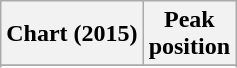<table class="wikitable sortable plainrowheaders">
<tr>
<th>Chart (2015)</th>
<th>Peak<br>position</th>
</tr>
<tr>
</tr>
<tr>
</tr>
<tr>
</tr>
<tr>
</tr>
<tr>
</tr>
</table>
